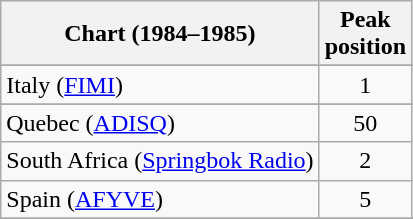<table class="wikitable sortable">
<tr>
<th>Chart (1984–1985)</th>
<th>Peak<br>position</th>
</tr>
<tr>
</tr>
<tr>
</tr>
<tr>
</tr>
<tr>
<td>Italy (<a href='#'>FIMI</a>)</td>
<td align="center">1</td>
</tr>
<tr>
</tr>
<tr>
</tr>
<tr>
</tr>
<tr>
<td>Quebec (<a href='#'>ADISQ</a>)</td>
<td align="center">50</td>
</tr>
<tr>
<td>South Africa (<a href='#'>Springbok Radio</a>)</td>
<td align="center">2</td>
</tr>
<tr>
<td>Spain (<a href='#'>AFYVE</a>)</td>
<td align="center">5</td>
</tr>
<tr>
</tr>
<tr>
</tr>
<tr>
</tr>
</table>
